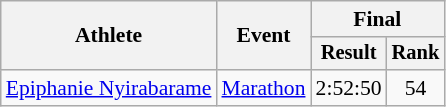<table class=wikitable style="font-size:90%">
<tr>
<th rowspan="2">Athlete</th>
<th rowspan="2">Event</th>
<th colspan="2">Final</th>
</tr>
<tr style="font-size:95%">
<th>Result</th>
<th>Rank</th>
</tr>
<tr align=center>
<td align=left><a href='#'>Epiphanie Nyirabarame</a></td>
<td align=left><a href='#'>Marathon</a></td>
<td>2:52:50</td>
<td>54</td>
</tr>
</table>
